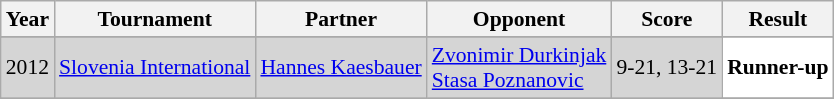<table class="sortable wikitable" style="font-size: 90%;">
<tr>
<th>Year</th>
<th>Tournament</th>
<th>Partner</th>
<th>Opponent</th>
<th>Score</th>
<th>Result</th>
</tr>
<tr>
</tr>
<tr style="background:#D5D5D5">
<td align="center">2012</td>
<td align="left"><a href='#'>Slovenia International</a></td>
<td align="left"> <a href='#'>Hannes Kaesbauer</a></td>
<td align="left"> <a href='#'>Zvonimir Durkinjak</a> <br>  <a href='#'>Stasa Poznanovic</a></td>
<td align="left">9-21, 13-21</td>
<td style="text-align:left; background:white"> <strong>Runner-up</strong></td>
</tr>
<tr>
</tr>
</table>
